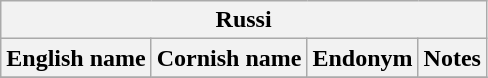<table class="wikitable sortable">
<tr>
<th colspan="24"> Russi</th>
</tr>
<tr>
<th>English name</th>
<th>Cornish name</th>
<th>Endonym</th>
<th>Notes</th>
</tr>
<tr>
</tr>
</table>
